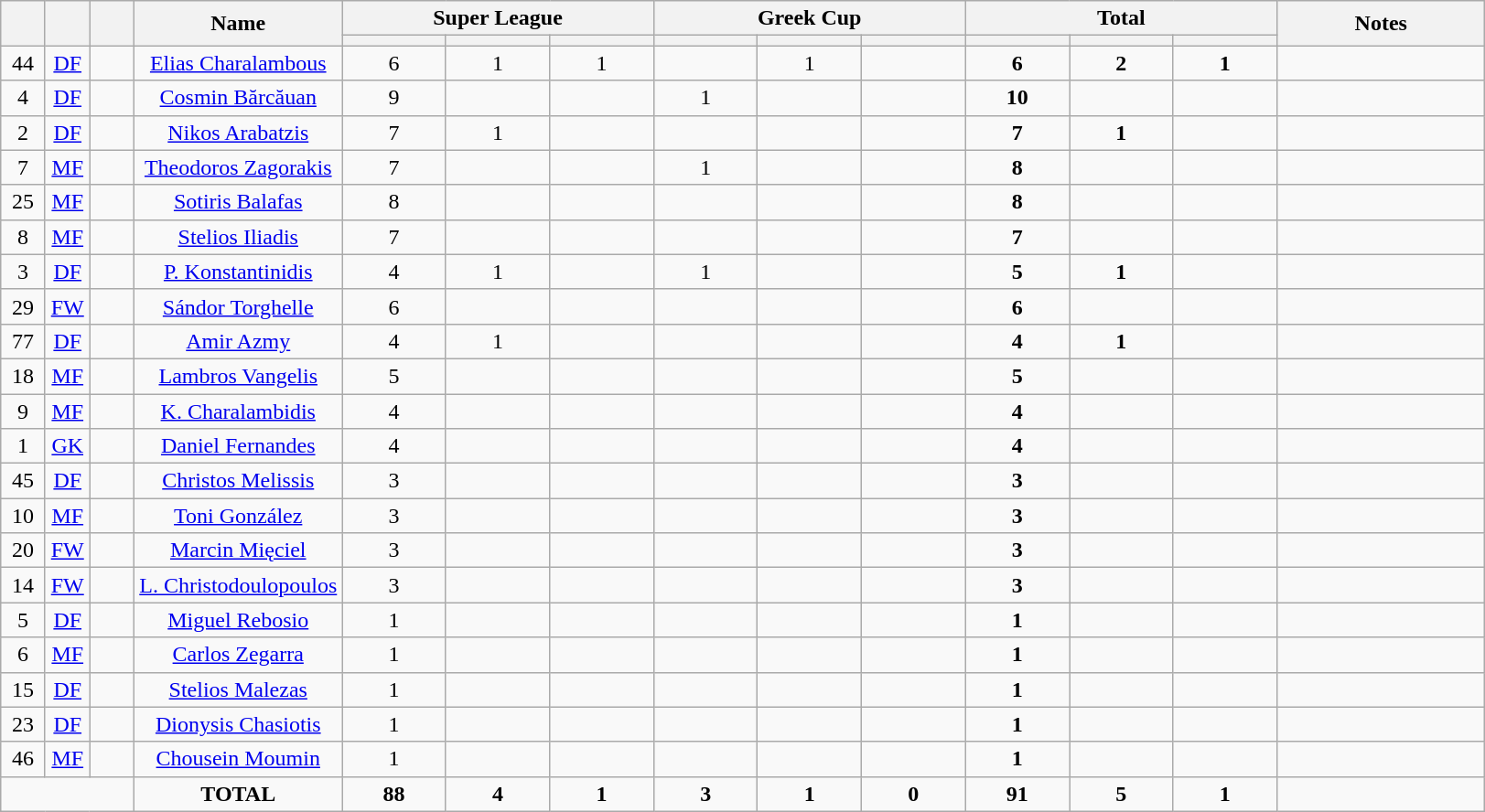<table class="wikitable" style="font-size: 100%; text-align: center;">
<tr>
<th rowspan="2"  style="width:3%; text-align:center;"></th>
<th rowspan="2"  style="width:3%; text-align:center;"></th>
<th rowspan="2"  style="width:3%; text-align:center;"></th>
<th rowspan="2"  style="width:14%; text-align:center;">Name</th>
<th colspan="3" style="text-align:center;">Super League</th>
<th colspan="3" style="text-align:center;">Greek Cup</th>
<th colspan="3" style="text-align:center;">Total</th>
<th rowspan="2" style="width:14%; text-align:center;">Notes</th>
</tr>
<tr>
<th style="width:2em;"></th>
<th style="width:2em;"></th>
<th style="width:2em;"></th>
<th style="width:2em;"></th>
<th style="width:2em;"></th>
<th style="width:2em;"></th>
<th style="width:2em;"></th>
<th style="width:2em;"></th>
<th style="width:2em;"></th>
</tr>
<tr>
<td>44</td>
<td><a href='#'>DF</a></td>
<td></td>
<td><a href='#'>Elias Charalambous</a></td>
<td>6</td>
<td>1</td>
<td>1</td>
<td></td>
<td>1</td>
<td></td>
<td><strong>6</strong></td>
<td><strong>2</strong></td>
<td><strong>1</strong></td>
<td></td>
</tr>
<tr>
<td>4</td>
<td><a href='#'>DF</a></td>
<td></td>
<td><a href='#'>Cosmin Bărcăuan</a></td>
<td>9</td>
<td></td>
<td></td>
<td>1</td>
<td></td>
<td></td>
<td><strong>10</strong></td>
<td></td>
<td></td>
<td></td>
</tr>
<tr>
<td>2</td>
<td><a href='#'>DF</a></td>
<td></td>
<td><a href='#'>Nikos Arabatzis</a></td>
<td>7</td>
<td>1</td>
<td></td>
<td></td>
<td></td>
<td></td>
<td><strong>7</strong></td>
<td><strong>1</strong></td>
<td></td>
<td></td>
</tr>
<tr>
<td>7</td>
<td><a href='#'>MF</a></td>
<td></td>
<td><a href='#'>Theodoros Zagorakis</a></td>
<td>7</td>
<td></td>
<td></td>
<td>1</td>
<td></td>
<td></td>
<td><strong>8</strong></td>
<td></td>
<td></td>
<td></td>
</tr>
<tr>
<td>25</td>
<td><a href='#'>MF</a></td>
<td></td>
<td><a href='#'>Sotiris Balafas</a></td>
<td>8</td>
<td></td>
<td></td>
<td></td>
<td></td>
<td></td>
<td><strong>8</strong></td>
<td></td>
<td></td>
<td></td>
</tr>
<tr>
<td>8</td>
<td><a href='#'>MF</a></td>
<td></td>
<td><a href='#'>Stelios Iliadis</a></td>
<td>7</td>
<td></td>
<td></td>
<td></td>
<td></td>
<td></td>
<td><strong>7</strong></td>
<td></td>
<td></td>
<td></td>
</tr>
<tr>
<td>3</td>
<td><a href='#'>DF</a></td>
<td></td>
<td><a href='#'>P. Konstantinidis</a></td>
<td>4</td>
<td>1</td>
<td></td>
<td>1</td>
<td></td>
<td></td>
<td><strong>5</strong></td>
<td><strong>1</strong></td>
<td></td>
<td></td>
</tr>
<tr>
<td>29</td>
<td><a href='#'>FW</a></td>
<td></td>
<td><a href='#'>Sándor Torghelle</a></td>
<td>6</td>
<td></td>
<td></td>
<td></td>
<td></td>
<td></td>
<td><strong>6</strong></td>
<td></td>
<td></td>
<td></td>
</tr>
<tr>
<td>77</td>
<td><a href='#'>DF</a></td>
<td></td>
<td><a href='#'>Amir Azmy</a></td>
<td>4</td>
<td>1</td>
<td></td>
<td></td>
<td></td>
<td></td>
<td><strong>4</strong></td>
<td><strong>1</strong></td>
<td></td>
<td></td>
</tr>
<tr>
<td>18</td>
<td><a href='#'>MF</a></td>
<td></td>
<td><a href='#'>Lambros Vangelis</a></td>
<td>5</td>
<td></td>
<td></td>
<td></td>
<td></td>
<td></td>
<td><strong>5</strong></td>
<td></td>
<td></td>
<td></td>
</tr>
<tr>
<td>9</td>
<td><a href='#'>MF</a></td>
<td></td>
<td><a href='#'>K. Charalambidis</a></td>
<td>4</td>
<td></td>
<td></td>
<td></td>
<td></td>
<td></td>
<td><strong>4</strong></td>
<td></td>
<td></td>
<td></td>
</tr>
<tr>
<td>1</td>
<td><a href='#'>GK</a></td>
<td></td>
<td><a href='#'>Daniel Fernandes</a></td>
<td>4</td>
<td></td>
<td></td>
<td></td>
<td></td>
<td></td>
<td><strong>4</strong></td>
<td></td>
<td></td>
<td></td>
</tr>
<tr>
<td>45</td>
<td><a href='#'>DF</a></td>
<td></td>
<td><a href='#'>Christos Melissis</a></td>
<td>3</td>
<td></td>
<td></td>
<td></td>
<td></td>
<td></td>
<td><strong>3</strong></td>
<td></td>
<td></td>
<td></td>
</tr>
<tr>
<td>10</td>
<td><a href='#'>MF</a></td>
<td></td>
<td><a href='#'>Toni González</a></td>
<td>3</td>
<td></td>
<td></td>
<td></td>
<td></td>
<td></td>
<td><strong>3</strong></td>
<td></td>
<td></td>
<td></td>
</tr>
<tr>
<td>20</td>
<td><a href='#'>FW</a></td>
<td></td>
<td><a href='#'>Marcin Mięciel</a></td>
<td>3</td>
<td></td>
<td></td>
<td></td>
<td></td>
<td></td>
<td><strong>3</strong></td>
<td></td>
<td></td>
<td></td>
</tr>
<tr>
<td>14</td>
<td><a href='#'>FW</a></td>
<td></td>
<td><a href='#'>L. Christodoulopoulos</a></td>
<td>3</td>
<td></td>
<td></td>
<td></td>
<td></td>
<td></td>
<td><strong>3</strong></td>
<td></td>
<td></td>
<td></td>
</tr>
<tr>
<td>5</td>
<td><a href='#'>DF</a></td>
<td></td>
<td><a href='#'>Miguel Rebosio</a></td>
<td>1</td>
<td></td>
<td></td>
<td></td>
<td></td>
<td></td>
<td><strong>1</strong></td>
<td></td>
<td></td>
<td></td>
</tr>
<tr>
<td>6</td>
<td><a href='#'>MF</a></td>
<td></td>
<td><a href='#'>Carlos Zegarra</a></td>
<td>1</td>
<td></td>
<td></td>
<td></td>
<td></td>
<td></td>
<td><strong>1</strong></td>
<td></td>
<td></td>
<td></td>
</tr>
<tr>
<td>15</td>
<td><a href='#'>DF</a></td>
<td></td>
<td><a href='#'>Stelios Malezas</a></td>
<td>1</td>
<td></td>
<td></td>
<td></td>
<td></td>
<td></td>
<td><strong>1</strong></td>
<td></td>
<td></td>
<td></td>
</tr>
<tr>
<td>23</td>
<td><a href='#'>DF</a></td>
<td></td>
<td><a href='#'>Dionysis Chasiotis</a></td>
<td>1</td>
<td></td>
<td></td>
<td></td>
<td></td>
<td></td>
<td><strong>1</strong></td>
<td></td>
<td></td>
<td></td>
</tr>
<tr>
<td>46</td>
<td><a href='#'>MF</a></td>
<td></td>
<td><a href='#'>Chousein Moumin</a></td>
<td>1</td>
<td></td>
<td></td>
<td></td>
<td></td>
<td></td>
<td><strong>1</strong></td>
<td></td>
<td></td>
<td></td>
</tr>
<tr>
<td colspan="3"></td>
<td><strong>TOTAL</strong></td>
<td><strong>88</strong></td>
<td><strong>4</strong></td>
<td><strong>1</strong></td>
<td><strong>3</strong></td>
<td><strong>1</strong></td>
<td><strong>0</strong></td>
<td><strong>91</strong></td>
<td><strong>5</strong></td>
<td><strong>1</strong></td>
</tr>
</table>
